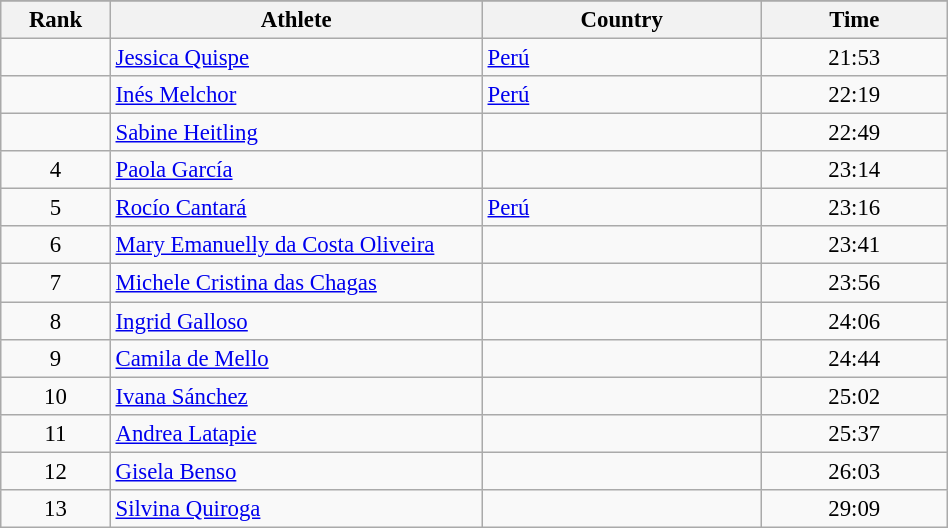<table class="wikitable sortable" style=" text-align:center; font-size:95%;" width="50%">
<tr>
</tr>
<tr>
<th width=5%>Rank</th>
<th width=20%>Athlete</th>
<th width=15%>Country</th>
<th width=10%>Time</th>
</tr>
<tr>
<td align=center></td>
<td align=left><a href='#'>Jessica Quispe</a></td>
<td align=left> <a href='#'>Perú</a></td>
<td>21:53</td>
</tr>
<tr>
<td align=center></td>
<td align=left><a href='#'>Inés Melchor</a></td>
<td align=left> <a href='#'>Perú</a></td>
<td>22:19</td>
</tr>
<tr>
<td align=center></td>
<td align=left><a href='#'>Sabine Heitling</a></td>
<td align=left></td>
<td>22:49</td>
</tr>
<tr>
<td align=center>4</td>
<td align=left><a href='#'>Paola García</a></td>
<td align=left></td>
<td>23:14</td>
</tr>
<tr>
<td align=center>5</td>
<td align=left><a href='#'>Rocío Cantará</a></td>
<td align=left> <a href='#'>Perú</a></td>
<td>23:16</td>
</tr>
<tr>
<td align=center>6</td>
<td align=left><a href='#'>Mary Emanuelly da Costa Oliveira</a></td>
<td align=left></td>
<td>23:41</td>
</tr>
<tr>
<td align=center>7</td>
<td align=left><a href='#'>Michele Cristina das Chagas</a></td>
<td align=left></td>
<td>23:56</td>
</tr>
<tr>
<td align=center>8</td>
<td align=left><a href='#'>Ingrid Galloso</a></td>
<td align=left></td>
<td>24:06</td>
</tr>
<tr>
<td align=center>9</td>
<td align=left><a href='#'>Camila de Mello</a></td>
<td align=left></td>
<td>24:44</td>
</tr>
<tr>
<td align=center>10</td>
<td align=left><a href='#'>Ivana Sánchez</a></td>
<td align=left></td>
<td>25:02</td>
</tr>
<tr>
<td align=center>11</td>
<td align=left><a href='#'>Andrea Latapie</a></td>
<td align=left></td>
<td>25:37</td>
</tr>
<tr>
<td align=center>12</td>
<td align=left><a href='#'>Gisela Benso</a></td>
<td align=left></td>
<td>26:03</td>
</tr>
<tr>
<td align=center>13</td>
<td align=left><a href='#'>Silvina Quiroga</a></td>
<td align=left></td>
<td>29:09</td>
</tr>
</table>
